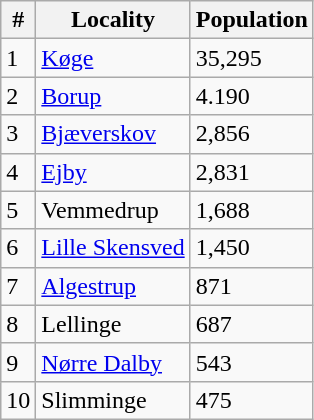<table class="wikitable">
<tr>
<th>#</th>
<th>Locality</th>
<th>Population</th>
</tr>
<tr>
<td>1</td>
<td><a href='#'>Køge</a></td>
<td>35,295</td>
</tr>
<tr>
<td>2</td>
<td><a href='#'>Borup</a></td>
<td>4.190</td>
</tr>
<tr>
<td>3</td>
<td><a href='#'>Bjæverskov</a></td>
<td>2,856</td>
</tr>
<tr>
<td>4</td>
<td><a href='#'>Ejby</a></td>
<td>2,831</td>
</tr>
<tr>
<td>5</td>
<td>Vemmedrup</td>
<td>1,688</td>
</tr>
<tr>
<td>6</td>
<td><a href='#'>Lille Skensved</a></td>
<td>1,450</td>
</tr>
<tr>
<td>7</td>
<td><a href='#'>Algestrup</a></td>
<td>871</td>
</tr>
<tr>
<td>8</td>
<td>Lellinge</td>
<td>687</td>
</tr>
<tr>
<td>9</td>
<td><a href='#'>Nørre Dalby</a></td>
<td>543</td>
</tr>
<tr>
<td>10</td>
<td>Slimminge</td>
<td>475</td>
</tr>
</table>
